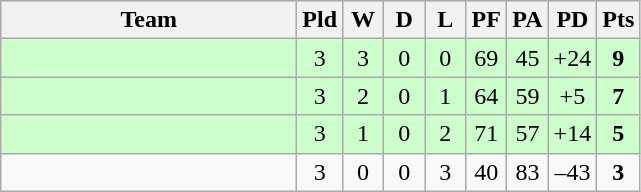<table class="wikitable" style="text-align:center;">
<tr>
<th width=190>Team</th>
<th width=20 abbr="Played">Pld</th>
<th width=20 abbr="Won">W</th>
<th width=20 abbr="Drawn">D</th>
<th width=20 abbr="Lost">L</th>
<th width=20 abbr="Points for">PF</th>
<th width=20 abbr="Points against">PA</th>
<th width=25 abbr="Points difference">PD</th>
<th width=20 abbr="Points">Pts</th>
</tr>
<tr style="background:#ccffcc">
<td align=left></td>
<td>3</td>
<td>3</td>
<td>0</td>
<td>0</td>
<td>69</td>
<td>45</td>
<td>+24</td>
<td><strong>9</strong></td>
</tr>
<tr style="background:#ccffcc">
<td align=left></td>
<td>3</td>
<td>2</td>
<td>0</td>
<td>1</td>
<td>64</td>
<td>59</td>
<td>+5</td>
<td><strong>7</strong></td>
</tr>
<tr style="background:#ccffcc">
<td align=left></td>
<td>3</td>
<td>1</td>
<td>0</td>
<td>2</td>
<td>71</td>
<td>57</td>
<td>+14</td>
<td><strong>5</strong></td>
</tr>
<tr>
<td align=left></td>
<td>3</td>
<td>0</td>
<td>0</td>
<td>3</td>
<td>40</td>
<td>83</td>
<td>–43</td>
<td><strong>3</strong></td>
</tr>
</table>
